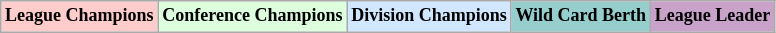<table class="wikitable"  style="margin:center; font-size:75%;">
<tr>
<td style="text-align:center; background:#fcc;"><strong>League Champions</strong></td>
<td style="text-align:center; background:#dfd;"><strong>Conference Champions</strong></td>
<td style="text-align:center; background:#d0e7ff;"><strong>Division Champions</strong></td>
<td style="text-align:center; background:#96cdcd;"><strong>Wild Card Berth</strong></td>
<td style="text-align:center; background:#c8a2c8;"><strong>League Leader</strong></td>
</tr>
</table>
